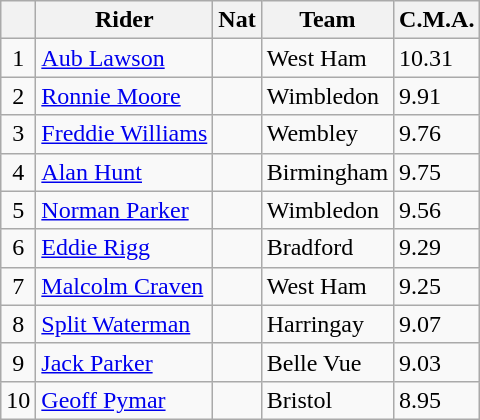<table class=wikitable>
<tr>
<th></th>
<th>Rider</th>
<th>Nat</th>
<th>Team</th>
<th>C.M.A.</th>
</tr>
<tr>
<td align="center">1</td>
<td><a href='#'>Aub Lawson</a></td>
<td></td>
<td>West Ham</td>
<td>10.31</td>
</tr>
<tr>
<td align="center">2</td>
<td><a href='#'>Ronnie Moore</a></td>
<td></td>
<td>Wimbledon</td>
<td>9.91</td>
</tr>
<tr>
<td align="center">3</td>
<td><a href='#'>Freddie Williams</a></td>
<td></td>
<td>Wembley</td>
<td>9.76</td>
</tr>
<tr>
<td align="center">4</td>
<td><a href='#'>Alan Hunt</a></td>
<td></td>
<td>Birmingham</td>
<td>9.75</td>
</tr>
<tr>
<td align="center">5</td>
<td><a href='#'>Norman Parker</a></td>
<td></td>
<td>Wimbledon</td>
<td>9.56</td>
</tr>
<tr>
<td align="center">6</td>
<td><a href='#'>Eddie Rigg</a></td>
<td></td>
<td>Bradford</td>
<td>9.29</td>
</tr>
<tr>
<td align="center">7</td>
<td><a href='#'>Malcolm Craven</a></td>
<td></td>
<td>West Ham</td>
<td>9.25</td>
</tr>
<tr>
<td align="center">8</td>
<td><a href='#'>Split Waterman</a></td>
<td></td>
<td>Harringay</td>
<td>9.07</td>
</tr>
<tr>
<td align="center">9</td>
<td><a href='#'>Jack Parker</a></td>
<td></td>
<td>Belle Vue</td>
<td>9.03</td>
</tr>
<tr>
<td align="center">10</td>
<td><a href='#'>Geoff Pymar</a></td>
<td></td>
<td>Bristol</td>
<td>8.95</td>
</tr>
</table>
